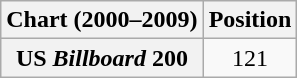<table class="wikitable sortable plainrowheaders" style="text-align:center">
<tr>
<th scope="col">Chart (2000–2009)</th>
<th scope="col">Position</th>
</tr>
<tr>
<th scope="row">US <em>Billboard</em> 200</th>
<td align="center">121</td>
</tr>
</table>
